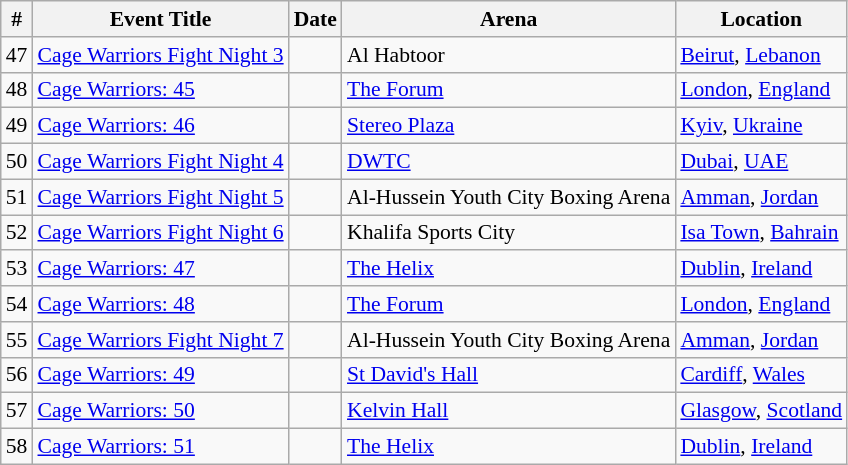<table class="sortable wikitable succession-box" style="font-size:90%;">
<tr>
<th scope="col">#</th>
<th scope="col">Event Title</th>
<th scope="col">Date</th>
<th scope="col">Arena</th>
<th scope="col">Location</th>
</tr>
<tr>
<td align=center>47</td>
<td><a href='#'>Cage Warriors Fight Night 3</a></td>
<td></td>
<td>Al Habtoor</td>
<td><a href='#'>Beirut</a>, <a href='#'>Lebanon</a></td>
</tr>
<tr>
<td align=center>48</td>
<td><a href='#'>Cage Warriors: 45</a></td>
<td></td>
<td><a href='#'>The Forum</a></td>
<td><a href='#'>London</a>, <a href='#'>England</a></td>
</tr>
<tr>
<td align=center>49</td>
<td><a href='#'>Cage Warriors: 46</a></td>
<td></td>
<td><a href='#'>Stereo Plaza</a></td>
<td><a href='#'>Kyiv</a>, <a href='#'>Ukraine</a></td>
</tr>
<tr>
<td align=center>50</td>
<td><a href='#'>Cage Warriors Fight Night 4</a></td>
<td></td>
<td><a href='#'>DWTC</a></td>
<td><a href='#'>Dubai</a>, <a href='#'>UAE</a></td>
</tr>
<tr>
<td align=center>51</td>
<td><a href='#'>Cage Warriors Fight Night 5</a></td>
<td></td>
<td>Al-Hussein Youth City Boxing Arena</td>
<td><a href='#'>Amman</a>, <a href='#'>Jordan</a></td>
</tr>
<tr>
<td align=center>52</td>
<td><a href='#'>Cage Warriors Fight Night 6</a></td>
<td></td>
<td>Khalifa Sports City</td>
<td><a href='#'>Isa Town</a>, <a href='#'>Bahrain</a></td>
</tr>
<tr>
<td align=center>53</td>
<td><a href='#'>Cage Warriors: 47</a></td>
<td></td>
<td><a href='#'>The Helix</a></td>
<td><a href='#'>Dublin</a>, <a href='#'>Ireland</a></td>
</tr>
<tr>
<td align=center>54</td>
<td><a href='#'>Cage Warriors: 48</a></td>
<td></td>
<td><a href='#'>The Forum</a></td>
<td><a href='#'>London</a>, <a href='#'>England</a></td>
</tr>
<tr>
<td align=center>55</td>
<td><a href='#'>Cage Warriors Fight Night 7</a></td>
<td></td>
<td>Al-Hussein Youth City Boxing Arena</td>
<td><a href='#'>Amman</a>, <a href='#'>Jordan</a></td>
</tr>
<tr>
<td align=center>56</td>
<td><a href='#'>Cage Warriors: 49</a></td>
<td></td>
<td><a href='#'>St David's Hall</a></td>
<td><a href='#'>Cardiff</a>, <a href='#'>Wales</a></td>
</tr>
<tr>
<td align=center>57</td>
<td><a href='#'>Cage Warriors: 50</a></td>
<td></td>
<td><a href='#'>Kelvin Hall</a></td>
<td><a href='#'>Glasgow</a>, <a href='#'>Scotland</a></td>
</tr>
<tr>
<td align=center>58</td>
<td><a href='#'>Cage Warriors: 51</a></td>
<td></td>
<td><a href='#'>The Helix</a></td>
<td><a href='#'>Dublin</a>, <a href='#'>Ireland</a></td>
</tr>
</table>
